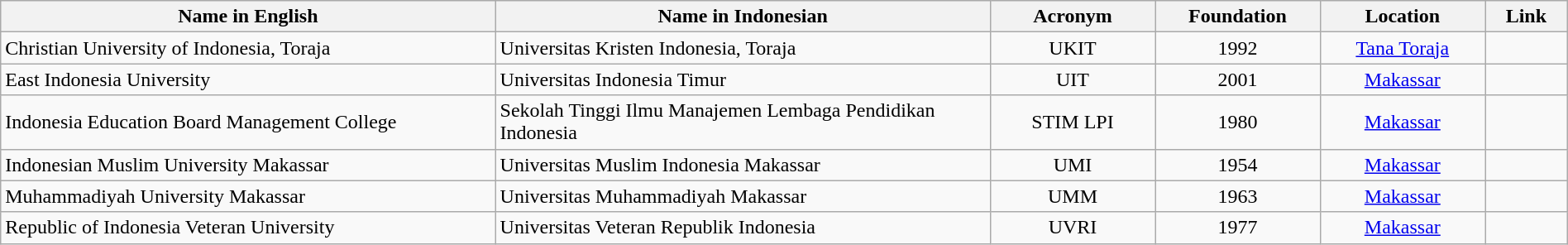<table class="wikitable sortable" style="width:100%;">
<tr>
<th>Name in English</th>
<th>Name in Indonesian</th>
<th>Acronym</th>
<th>Foundation</th>
<th>Location</th>
<th class="unsortable">Link</th>
</tr>
<tr>
<td style="width:30%;">Christian University of Indonesia, Toraja</td>
<td style="width:30%;">Universitas Kristen Indonesia, Toraja</td>
<td style="width:10%; text-align:center;">UKIT</td>
<td style="width:10%; text-align:center;">1992</td>
<td style="width:10%; text-align:center;"><a href='#'>Tana Toraja</a></td>
<td style="width:5%; text-align:center;"></td>
</tr>
<tr>
<td style="width:30%;">East Indonesia University</td>
<td style="width:30%;">Universitas Indonesia Timur</td>
<td style="width:10%; text-align:center;">UIT</td>
<td style="width:10%; text-align:center;">2001</td>
<td style="width:10%; text-align:center;"><a href='#'>Makassar</a></td>
<td style="width:5%; text-align:center;"></td>
</tr>
<tr>
<td style="width:30%;">Indonesia Education Board Management College</td>
<td style="width:30%;">Sekolah Tinggi Ilmu Manajemen Lembaga Pendidikan Indonesia</td>
<td style="width:10%; text-align:center;">STIM LPI</td>
<td style="width:10%; text-align:center;">1980</td>
<td style="width:10%; text-align:center;"><a href='#'>Makassar</a></td>
<td style="width:5%; text-align:center;"></td>
</tr>
<tr>
<td style="width:30%;">Indonesian Muslim University Makassar</td>
<td style="width:30%;">Universitas Muslim Indonesia Makassar</td>
<td style="width:10%; text-align:center;">UMI</td>
<td style="width:10%; text-align:center;">1954</td>
<td style="width:10%; text-align:center;"><a href='#'>Makassar</a></td>
<td style="width:5%; text-align:center;"></td>
</tr>
<tr>
<td style="width:30%;">Muhammadiyah University Makassar</td>
<td style="width:30%;">Universitas Muhammadiyah Makassar</td>
<td style="width:10%; text-align:center;">UMM</td>
<td style="width:10%; text-align:center;">1963</td>
<td style="width:10%; text-align:center;"><a href='#'>Makassar</a></td>
<td style="width:5%; text-align:center;"></td>
</tr>
<tr>
<td style="width:30%;">Republic of Indonesia Veteran University</td>
<td style="width:30%;">Universitas Veteran Republik Indonesia</td>
<td style="width:10%; text-align:center;">UVRI</td>
<td style="width:10%; text-align:center;">1977</td>
<td style="width:10%; text-align:center;"><a href='#'>Makassar</a></td>
<td style="width:5%; text-align:center;"></td>
</tr>
</table>
